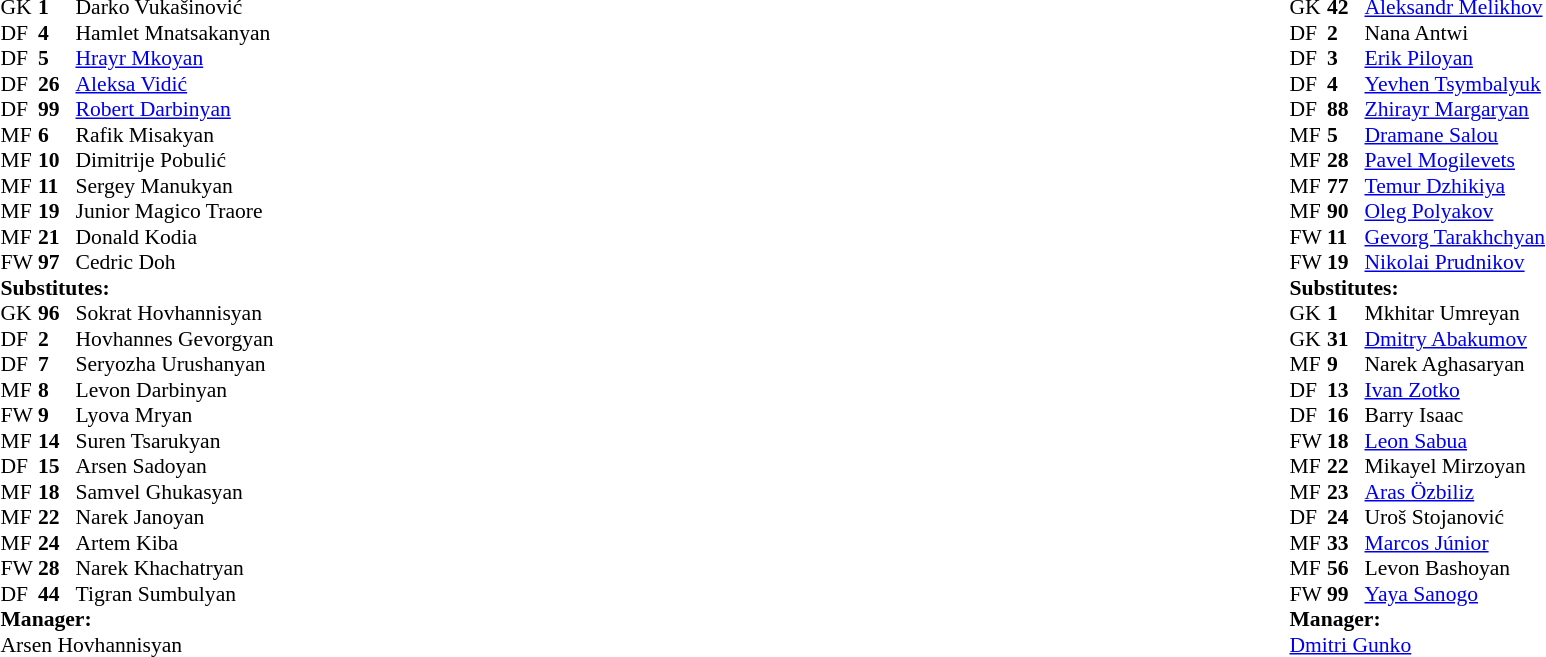<table width="100%">
<tr>
<td valign="top" width="50%"><br><table style="font-size: 90%" cellspacing="0" cellpadding="0">
<tr>
<td colspan=4></td>
</tr>
<tr>
<th width="25"></th>
<th width="25"></th>
</tr>
<tr>
<td>GK</td>
<td><strong>1 </strong></td>
<td> Darko Vukašinović</td>
</tr>
<tr>
<td>DF</td>
<td><strong>4 </strong></td>
<td> Hamlet Mnatsakanyan</td>
</tr>
<tr>
<td>DF</td>
<td><strong>5 </strong></td>
<td> <a href='#'>Hrayr Mkoyan</a></td>
</tr>
<tr>
<td>DF</td>
<td><strong>26</strong></td>
<td> <a href='#'>Aleksa Vidić</a></td>
<td></td>
<td></td>
</tr>
<tr>
<td>DF</td>
<td><strong>99</strong></td>
<td> <a href='#'>Robert Darbinyan</a></td>
</tr>
<tr>
<td>MF</td>
<td><strong>6 </strong></td>
<td> Rafik Misakyan</td>
<td></td>
<td></td>
</tr>
<tr>
<td>MF</td>
<td><strong>10</strong></td>
<td> Dimitrije Pobulić</td>
<td></td>
<td></td>
</tr>
<tr>
<td>MF</td>
<td><strong>11</strong></td>
<td> Sergey Manukyan</td>
<td></td>
<td></td>
</tr>
<tr>
<td>MF</td>
<td><strong>19</strong></td>
<td> Junior Magico Traore</td>
<td></td>
<td></td>
</tr>
<tr>
<td>MF</td>
<td><strong>21</strong></td>
<td> Donald Kodia</td>
</tr>
<tr>
<td>FW</td>
<td><strong>97</strong></td>
<td> Cedric Doh</td>
<td></td>
<td></td>
</tr>
<tr>
<td colspan=3><strong>Substitutes:</strong></td>
</tr>
<tr>
<td>GK</td>
<td><strong>96</strong></td>
<td> Sokrat Hovhannisyan</td>
</tr>
<tr>
<td>DF</td>
<td><strong>2 </strong></td>
<td> Hovhannes Gevorgyan</td>
</tr>
<tr>
<td>DF</td>
<td><strong>7 </strong></td>
<td> Seryozha Urushanyan</td>
<td></td>
<td></td>
</tr>
<tr>
<td>MF</td>
<td><strong>8 </strong></td>
<td> Levon Darbinyan</td>
<td></td>
<td></td>
</tr>
<tr>
<td>FW</td>
<td><strong>9 </strong></td>
<td> Lyova Mryan</td>
<td></td>
<td></td>
</tr>
<tr>
<td>MF</td>
<td><strong>14</strong></td>
<td> Suren Tsarukyan</td>
</tr>
<tr>
<td>DF</td>
<td><strong>15</strong></td>
<td> Arsen Sadoyan</td>
<td></td>
<td></td>
</tr>
<tr>
<td>MF</td>
<td><strong>18</strong></td>
<td> Samvel Ghukasyan</td>
<td></td>
<td></td>
</tr>
<tr>
<td>MF</td>
<td><strong>22</strong></td>
<td> Narek Janoyan</td>
<td></td>
<td></td>
</tr>
<tr>
<td>MF</td>
<td><strong>24</strong></td>
<td> Artem Kiba</td>
</tr>
<tr>
<td>FW</td>
<td><strong>28</strong></td>
<td> Narek Khachatryan</td>
</tr>
<tr>
<td>DF</td>
<td><strong>44</strong></td>
<td> Tigran Sumbulyan</td>
</tr>
<tr>
<td colspan=3><strong>Manager:</strong></td>
</tr>
<tr>
<td colspan=3> Arsen Hovhannisyan</td>
</tr>
</table>
</td>
<td valign="top" width="50%"><br><table style="font-size: 90%" cellspacing="0" cellpadding="0" align="center">
<tr>
<td colspan=4></td>
</tr>
<tr>
<th width=25></th>
<th width=25></th>
</tr>
<tr>
<td>GK</td>
<td><strong>42</strong></td>
<td> <a href='#'>Aleksandr Melikhov</a></td>
</tr>
<tr>
<td>DF</td>
<td><strong>2 </strong></td>
<td> Nana Antwi</td>
</tr>
<tr>
<td>DF</td>
<td><strong>3 </strong></td>
<td> <a href='#'>Erik Piloyan</a></td>
</tr>
<tr>
<td>DF</td>
<td><strong>4 </strong></td>
<td> <a href='#'>Yevhen Tsymbalyuk</a></td>
</tr>
<tr>
<td>DF</td>
<td><strong>88</strong></td>
<td> <a href='#'>Zhirayr Margaryan</a></td>
</tr>
<tr>
<td>MF</td>
<td><strong>5 </strong></td>
<td> <a href='#'>Dramane Salou</a></td>
<td></td>
</tr>
<tr>
<td>MF</td>
<td><strong>28</strong></td>
<td> <a href='#'>Pavel Mogilevets</a></td>
<td></td>
<td></td>
</tr>
<tr>
<td>MF</td>
<td><strong>77</strong></td>
<td> <a href='#'>Temur Dzhikiya</a></td>
<td></td>
<td></td>
</tr>
<tr>
<td>MF</td>
<td><strong>90</strong></td>
<td> <a href='#'>Oleg Polyakov</a></td>
<td></td>
<td></td>
</tr>
<tr>
<td>FW</td>
<td><strong>11</strong></td>
<td> <a href='#'>Gevorg Tarakhchyan</a></td>
<td></td>
<td></td>
</tr>
<tr>
<td>FW</td>
<td><strong>19</strong></td>
<td> <a href='#'>Nikolai Prudnikov</a></td>
<td></td>
<td></td>
</tr>
<tr>
<td colspan=3><strong>Substitutes:</strong></td>
</tr>
<tr>
<td>GK</td>
<td><strong>1 </strong></td>
<td> Mkhitar Umreyan</td>
</tr>
<tr>
<td>GK</td>
<td><strong>31</strong></td>
<td> <a href='#'>Dmitry Abakumov</a></td>
</tr>
<tr>
<td>MF</td>
<td><strong>9</strong></td>
<td> Narek Aghasaryan</td>
<td></td>
<td></td>
</tr>
<tr>
<td>DF</td>
<td><strong>13</strong></td>
<td> <a href='#'>Ivan Zotko</a></td>
</tr>
<tr>
<td>DF</td>
<td><strong>16</strong></td>
<td> Barry Isaac</td>
</tr>
<tr>
<td>FW</td>
<td><strong>18</strong></td>
<td> <a href='#'>Leon Sabua</a></td>
<td></td>
<td></td>
</tr>
<tr>
<td>MF</td>
<td><strong>22</strong></td>
<td> Mikayel Mirzoyan</td>
</tr>
<tr>
<td>MF</td>
<td><strong>23</strong></td>
<td> <a href='#'>Aras Özbiliz</a></td>
<td></td>
<td></td>
</tr>
<tr>
<td>DF</td>
<td><strong>24</strong></td>
<td> Uroš Stojanović</td>
</tr>
<tr>
<td>MF</td>
<td><strong>33</strong></td>
<td> <a href='#'>Marcos Júnior</a></td>
<td></td>
<td></td>
</tr>
<tr>
<td>MF</td>
<td><strong>56</strong></td>
<td> Levon Bashoyan</td>
</tr>
<tr>
<td>FW</td>
<td><strong>99</strong></td>
<td> <a href='#'>Yaya Sanogo</a></td>
<td></td>
<td></td>
</tr>
<tr>
<td colspan=3><strong>Manager:</strong></td>
</tr>
<tr>
<td colspan=3> <a href='#'>Dmitri Gunko</a></td>
</tr>
</table>
</td>
</tr>
</table>
